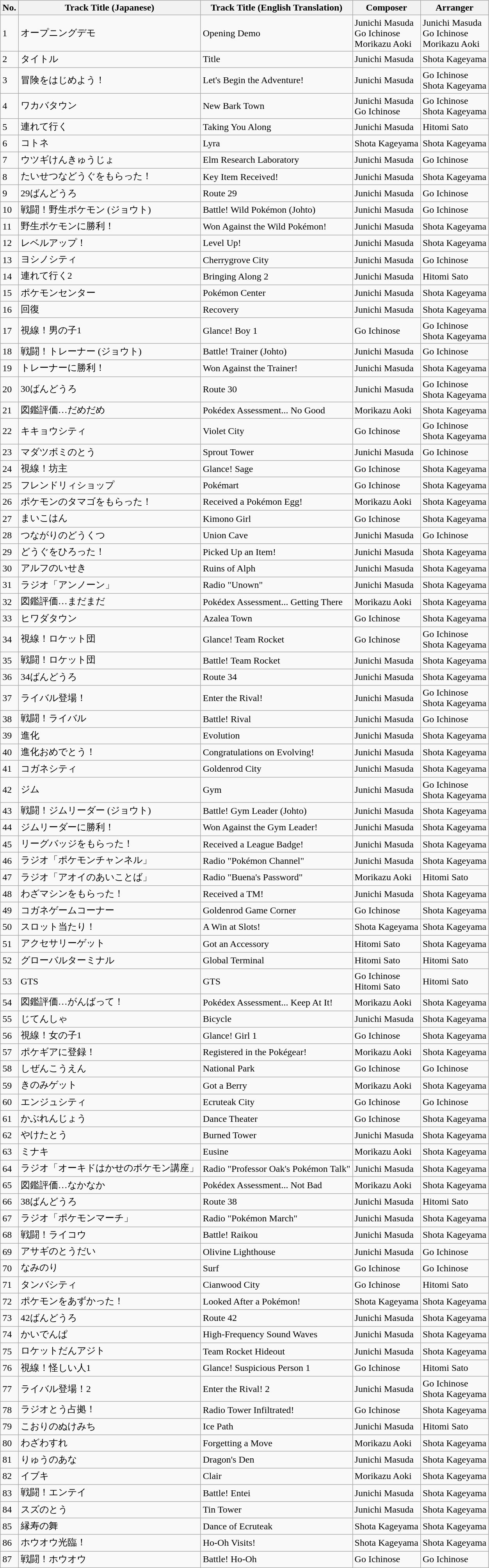<table class="wikitable mw-collapsible mw-collapsed">
<tr>
<th>No.</th>
<th>Track Title (Japanese)</th>
<th>Track Title (English Translation)</th>
<th>Composer</th>
<th>Arranger</th>
</tr>
<tr>
<td>1</td>
<td>オープニングデモ</td>
<td>Opening Demo</td>
<td>Junichi Masuda<br>Go Ichinose<br>Morikazu Aoki</td>
<td>Junichi Masuda<br>Go Ichinose<br>Morikazu Aoki</td>
</tr>
<tr>
<td>2</td>
<td>タイトル</td>
<td>Title</td>
<td>Junichi Masuda</td>
<td>Shota Kageyama</td>
</tr>
<tr>
<td>3</td>
<td>冒険をはじめよう！</td>
<td>Let's Begin the Adventure!</td>
<td>Junichi Masuda</td>
<td>Go Ichinose<br>Shota Kageyama</td>
</tr>
<tr>
<td>4</td>
<td>ワカバタウン</td>
<td>New Bark Town</td>
<td>Junichi Masuda<br>Go Ichinose</td>
<td>Go Ichinose<br>Shota Kageyama</td>
</tr>
<tr>
<td>5</td>
<td>連れて行く</td>
<td>Taking You Along</td>
<td>Junichi Masuda</td>
<td>Hitomi Sato</td>
</tr>
<tr>
<td>6</td>
<td>コトネ</td>
<td>Lyra</td>
<td>Shota Kageyama</td>
<td>Shota Kageyama</td>
</tr>
<tr>
<td>7</td>
<td>ウツギけんきゅうじょ</td>
<td>Elm Research Laboratory</td>
<td>Junichi Masuda</td>
<td>Go Ichinose</td>
</tr>
<tr>
<td>8</td>
<td>たいせつなどうぐをもらった！</td>
<td>Key Item Received!</td>
<td>Junichi Masuda</td>
<td>Shota Kageyama</td>
</tr>
<tr>
<td>9</td>
<td>29ばんどうろ</td>
<td>Route 29</td>
<td>Junichi Masuda</td>
<td>Go Ichinose</td>
</tr>
<tr>
<td>10</td>
<td>戦闘！野生ポケモン (ジョウト)</td>
<td>Battle! Wild Pokémon (Johto)</td>
<td>Junichi Masuda</td>
<td>Go Ichinose</td>
</tr>
<tr>
<td>11</td>
<td>野生ポケモンに勝利！</td>
<td>Won Against the Wild Pokémon!</td>
<td>Junichi Masuda</td>
<td>Shota Kageyama</td>
</tr>
<tr>
<td>12</td>
<td>レベルアップ！</td>
<td>Level Up!</td>
<td>Junichi Masuda</td>
<td>Shota Kageyama</td>
</tr>
<tr>
<td>13</td>
<td>ヨシノシティ</td>
<td>Cherrygrove City</td>
<td>Junichi Masuda</td>
<td>Go Ichinose</td>
</tr>
<tr>
<td>14</td>
<td>連れて行く2</td>
<td>Bringing Along 2</td>
<td>Junichi Masuda</td>
<td>Hitomi Sato</td>
</tr>
<tr>
<td>15</td>
<td>ポケモンセンター</td>
<td>Pokémon Center</td>
<td>Junichi Masuda</td>
<td>Shota Kageyama</td>
</tr>
<tr>
<td>16</td>
<td>回復</td>
<td>Recovery</td>
<td>Junichi Masuda</td>
<td>Shota Kageyama</td>
</tr>
<tr>
<td>17</td>
<td>視線！男の子1</td>
<td>Glance! Boy 1</td>
<td>Go Ichinose</td>
<td>Go Ichinose<br>Shota Kageyama</td>
</tr>
<tr>
<td>18</td>
<td>戦闘！トレーナー (ジョウト)</td>
<td>Battle! Trainer (Johto)</td>
<td>Junichi Masuda</td>
<td>Go Ichinose</td>
</tr>
<tr>
<td>19</td>
<td>トレーナーに勝利！</td>
<td>Won Against the Trainer!</td>
<td>Junichi Masuda</td>
<td>Shota Kageyama</td>
</tr>
<tr>
<td>20</td>
<td>30ばんどうろ</td>
<td>Route 30</td>
<td>Junichi Masuda</td>
<td>Go Ichinose<br>Shota Kageyama</td>
</tr>
<tr>
<td>21</td>
<td>図鑑評価…だめだめ</td>
<td>Pokédex Assessment... No Good</td>
<td>Morikazu Aoki</td>
<td>Shota Kageyama</td>
</tr>
<tr>
<td>22</td>
<td>キキョウシティ</td>
<td>Violet City</td>
<td>Go Ichinose</td>
<td>Go Ichinose<br>Shota Kageyama</td>
</tr>
<tr>
<td>23</td>
<td>マダツボミのとう</td>
<td>Sprout Tower</td>
<td>Junichi Masuda</td>
<td>Go Ichinose</td>
</tr>
<tr>
<td>24</td>
<td>視線！坊主</td>
<td>Glance! Sage</td>
<td>Go Ichinose</td>
<td>Shota Kageyama</td>
</tr>
<tr>
<td>25</td>
<td>フレンドリィショップ</td>
<td>Pokémart</td>
<td>Go Ichinose</td>
<td>Shota Kageyama</td>
</tr>
<tr>
<td>26</td>
<td>ポケモンのタマゴをもらった！</td>
<td>Received a Pokémon Egg!</td>
<td>Morikazu Aoki</td>
<td>Shota Kageyama</td>
</tr>
<tr>
<td>27</td>
<td>まいこはん</td>
<td>Kimono Girl</td>
<td>Go Ichinose</td>
<td>Shota Kageyama</td>
</tr>
<tr>
<td>28</td>
<td>つながりのどうくつ</td>
<td>Union Cave</td>
<td>Junichi Masuda</td>
<td>Go Ichinose</td>
</tr>
<tr>
<td>29</td>
<td>どうぐをひろった！</td>
<td>Picked Up an Item!</td>
<td>Junichi Masuda</td>
<td>Shota Kageyama</td>
</tr>
<tr>
<td>30</td>
<td>アルフのいせき</td>
<td>Ruins of Alph</td>
<td>Junichi Masuda</td>
<td>Shota Kageyama</td>
</tr>
<tr>
<td>31</td>
<td>ラジオ「アンノーン」</td>
<td>Radio "Unown"</td>
<td>Junichi Masuda</td>
<td>Shota Kageyama</td>
</tr>
<tr>
<td>32</td>
<td>図鑑評価…まだまだ</td>
<td>Pokédex Assessment... Getting There</td>
<td>Morikazu Aoki</td>
<td>Shota Kageyama</td>
</tr>
<tr>
<td>33</td>
<td>ヒワダタウン</td>
<td>Azalea Town</td>
<td>Go Ichinose</td>
<td>Shota Kageyama</td>
</tr>
<tr>
<td>34</td>
<td>視線！ロケット団</td>
<td>Glance! Team Rocket</td>
<td>Go Ichinose</td>
<td>Go Ichinose<br>Shota Kageyama</td>
</tr>
<tr>
<td>35</td>
<td>戦闘！ロケット団</td>
<td>Battle! Team Rocket</td>
<td>Junichi Masuda</td>
<td>Shota Kageyama</td>
</tr>
<tr>
<td>36</td>
<td>34ばんどうろ</td>
<td>Route 34</td>
<td>Junichi Masuda</td>
<td>Shota Kageyama</td>
</tr>
<tr>
<td>37</td>
<td>ライバル登場！</td>
<td>Enter the Rival!</td>
<td>Junichi Masuda</td>
<td>Go Ichinose<br>Shota Kageyama</td>
</tr>
<tr>
<td>38</td>
<td>戦闘！ライバル</td>
<td>Battle! Rival</td>
<td>Junichi Masuda</td>
<td>Go Ichinose</td>
</tr>
<tr>
<td>39</td>
<td>進化</td>
<td>Evolution</td>
<td>Junichi Masuda</td>
<td>Shota Kageyama</td>
</tr>
<tr>
<td>40</td>
<td>進化おめでとう！</td>
<td>Congratulations on Evolving!</td>
<td>Junichi Masuda</td>
<td>Shota Kageyama</td>
</tr>
<tr>
<td>41</td>
<td>コガネシティ</td>
<td>Goldenrod City</td>
<td>Junichi Masuda</td>
<td>Shota Kageyama</td>
</tr>
<tr>
<td>42</td>
<td>ジム</td>
<td>Gym</td>
<td>Junichi Masuda</td>
<td>Go Ichinose<br>Shota Kageyama</td>
</tr>
<tr>
<td>43</td>
<td>戦闘！ジムリーダー (ジョウト)</td>
<td>Battle! Gym Leader (Johto)</td>
<td>Junichi Masuda</td>
<td>Shota Kageyama</td>
</tr>
<tr>
<td>44</td>
<td>ジムリーダーに勝利！</td>
<td>Won Against the Gym Leader!</td>
<td>Junichi Masuda</td>
<td>Shota Kageyama</td>
</tr>
<tr>
<td>45</td>
<td>リーグバッジをもらった！</td>
<td>Received a League Badge!</td>
<td>Junichi Masuda</td>
<td>Shota Kageyama</td>
</tr>
<tr>
<td>46</td>
<td>ラジオ「ポケモンチャンネル」</td>
<td>Radio "Pokémon Channel"</td>
<td>Junichi Masuda</td>
<td>Shota Kageyama</td>
</tr>
<tr>
<td>47</td>
<td>ラジオ「アオイのあいことば」</td>
<td>Radio "Buena's Password"</td>
<td>Morikazu Aoki</td>
<td>Hitomi Sato</td>
</tr>
<tr>
<td>48</td>
<td>わざマシンをもらった！</td>
<td>Received a TM!</td>
<td>Junichi Masuda</td>
<td>Shota Kageyama</td>
</tr>
<tr>
<td>49</td>
<td>コガネゲームコーナー</td>
<td>Goldenrod Game Corner</td>
<td>Go Ichinose</td>
<td>Shota Kageyama</td>
</tr>
<tr>
<td>50</td>
<td>スロット当たり！</td>
<td>A Win at Slots!</td>
<td>Shota Kageyama</td>
<td>Shota Kageyama</td>
</tr>
<tr>
<td>51</td>
<td>アクセサリーゲット</td>
<td>Got an Accessory</td>
<td>Hitomi Sato</td>
<td>Shota Kageyama</td>
</tr>
<tr>
<td>52</td>
<td>グローバルターミナル</td>
<td>Global Terminal</td>
<td>Hitomi Sato</td>
<td>Hitomi Sato</td>
</tr>
<tr>
<td>53</td>
<td>GTS</td>
<td>GTS</td>
<td>Go Ichinose<br>Hitomi Sato</td>
<td>Hitomi Sato</td>
</tr>
<tr>
<td>54</td>
<td>図鑑評価…がんばって！</td>
<td>Pokédex Assessment... Keep At It!</td>
<td>Morikazu Aoki</td>
<td>Shota Kageyama</td>
</tr>
<tr>
<td>55</td>
<td>じてんしゃ</td>
<td>Bicycle</td>
<td>Junichi Masuda</td>
<td>Shota Kageyama</td>
</tr>
<tr>
<td>56</td>
<td>視線！女の子1</td>
<td>Glance! Girl 1</td>
<td>Go Ichinose</td>
<td>Shota Kageyama</td>
</tr>
<tr>
<td>57</td>
<td>ポケギアに登録！</td>
<td>Registered in the Pokégear!</td>
<td>Morikazu Aoki</td>
<td>Shota Kageyama</td>
</tr>
<tr>
<td>58</td>
<td>しぜんこうえん</td>
<td>National Park</td>
<td>Go Ichinose</td>
<td>Go Ichinose</td>
</tr>
<tr>
<td>59</td>
<td>きのみゲット</td>
<td>Got a Berry</td>
<td>Morikazu Aoki</td>
<td>Shota Kageyama</td>
</tr>
<tr>
<td>60</td>
<td>エンジュシティ</td>
<td>Ecruteak City</td>
<td>Go Ichinose</td>
<td>Go Ichinose</td>
</tr>
<tr>
<td>61</td>
<td>かぶれんじょう</td>
<td>Dance Theater</td>
<td>Go Ichinose</td>
<td>Shota Kageyama</td>
</tr>
<tr>
<td>62</td>
<td>やけたとう</td>
<td>Burned Tower</td>
<td>Junichi Masuda</td>
<td>Shota Kageyama</td>
</tr>
<tr>
<td>63</td>
<td>ミナキ</td>
<td>Eusine</td>
<td>Morikazu Aoki</td>
<td>Shota Kageyama</td>
</tr>
<tr>
<td>64</td>
<td>ラジオ「オーキドはかせのポケモン講座」</td>
<td>Radio "Professor Oak's Pokémon Talk"</td>
<td>Junichi Masuda</td>
<td>Shota Kageyama</td>
</tr>
<tr>
<td>65</td>
<td>図鑑評価…なかなか</td>
<td>Pokédex Assessment... Not Bad</td>
<td>Morikazu Aoki</td>
<td>Shota Kageyama</td>
</tr>
<tr>
<td>66</td>
<td>38ばんどうろ</td>
<td>Route 38</td>
<td>Junichi Masuda</td>
<td>Hitomi Sato</td>
</tr>
<tr>
<td>67</td>
<td>ラジオ「ポケモンマーチ」</td>
<td>Radio "Pokémon March"</td>
<td>Junichi Masuda</td>
<td>Shota Kageyama</td>
</tr>
<tr>
<td>68</td>
<td>戦闘！ライコウ</td>
<td>Battle! Raikou</td>
<td>Junichi Masuda</td>
<td>Shota Kageyama</td>
</tr>
<tr>
<td>69</td>
<td>アサギのとうだい</td>
<td>Olivine Lighthouse</td>
<td>Junichi Masuda</td>
<td>Go Ichinose</td>
</tr>
<tr>
<td>70</td>
<td>なみのり</td>
<td>Surf</td>
<td>Go Ichinose</td>
<td>Go Ichinose</td>
</tr>
<tr>
<td>71</td>
<td>タンバシティ</td>
<td>Cianwood City</td>
<td>Go Ichinose</td>
<td>Hitomi Sato</td>
</tr>
<tr>
<td>72</td>
<td>ポケモンをあずかった！</td>
<td>Looked After a Pokémon!</td>
<td>Shota Kageyama</td>
<td>Shota Kageyama</td>
</tr>
<tr>
<td>73</td>
<td>42ばんどうろ</td>
<td>Route 42</td>
<td>Junichi Masuda</td>
<td>Shota Kageyama</td>
</tr>
<tr>
<td>74</td>
<td>かいでんぱ</td>
<td>High-Frequency Sound Waves</td>
<td>Junichi Masuda</td>
<td>Shota Kageyama</td>
</tr>
<tr>
<td>75</td>
<td>ロケットだんアジト</td>
<td>Team Rocket Hideout</td>
<td>Junichi Masuda</td>
<td>Shota Kageyama</td>
</tr>
<tr>
<td>76</td>
<td>視線！怪しい人1</td>
<td>Glance! Suspicious Person 1</td>
<td>Go Ichinose</td>
<td>Hitomi Sato</td>
</tr>
<tr>
<td>77</td>
<td>ライバル登場！2</td>
<td>Enter the Rival! 2</td>
<td>Junichi Masuda</td>
<td>Go Ichinose<br>Shota Kageyama</td>
</tr>
<tr>
<td>78</td>
<td>ラジオとう占拠！</td>
<td>Radio Tower Infiltrated!</td>
<td>Go Ichinose</td>
<td>Shota Kageyama</td>
</tr>
<tr>
<td>79</td>
<td>こおりのぬけみち</td>
<td>Ice Path</td>
<td>Junichi Masuda</td>
<td>Hitomi Sato</td>
</tr>
<tr>
<td>80</td>
<td>わざわすれ</td>
<td>Forgetting a Move</td>
<td>Morikazu Aoki</td>
<td>Shota Kageyama</td>
</tr>
<tr>
<td>81</td>
<td>りゅうのあな</td>
<td>Dragon's Den</td>
<td>Junichi Masuda</td>
<td>Shota Kageyama</td>
</tr>
<tr>
<td>82</td>
<td>イブキ</td>
<td>Clair</td>
<td>Morikazu Aoki</td>
<td>Shota Kageyama</td>
</tr>
<tr>
<td>83</td>
<td>戦闘！エンテイ</td>
<td>Battle! Entei</td>
<td>Junichi Masuda</td>
<td>Shota Kageyama</td>
</tr>
<tr>
<td>84</td>
<td>スズのとう</td>
<td>Tin Tower</td>
<td>Junichi Masuda</td>
<td>Shota Kageyama</td>
</tr>
<tr>
<td>85</td>
<td>縁寿の舞</td>
<td>Dance of Ecruteak</td>
<td>Shota Kageyama</td>
<td>Shota Kageyama</td>
</tr>
<tr>
<td>86</td>
<td>ホウオウ光臨！</td>
<td>Ho-Oh Visits!</td>
<td>Shota Kageyama</td>
<td>Shota Kageyama</td>
</tr>
<tr>
<td>87</td>
<td>戦闘！ホウオウ</td>
<td>Battle! Ho-Oh</td>
<td>Go Ichinose</td>
<td>Go Ichinose</td>
</tr>
</table>
